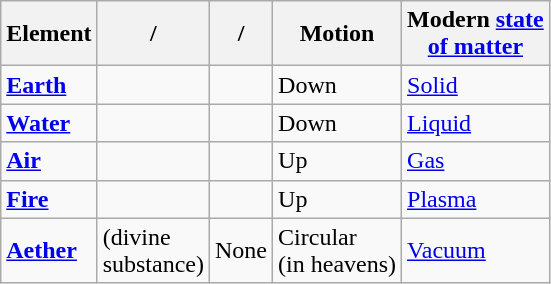<table class="wikitable">
<tr>
<th>Element</th>
<th>/</th>
<th>/</th>
<th>Motion</th>
<th>Modern <a href='#'>state<br>of matter</a></th>
</tr>
<tr>
<td><strong><a href='#'>Earth</a></strong></td>
<td></td>
<td></td>
<td>Down</td>
<td><a href='#'>Solid</a></td>
</tr>
<tr>
<td><strong><a href='#'>Water</a></strong></td>
<td></td>
<td></td>
<td>Down</td>
<td><a href='#'>Liquid</a></td>
</tr>
<tr>
<td><strong><a href='#'>Air</a></strong></td>
<td></td>
<td></td>
<td>Up</td>
<td><a href='#'>Gas</a></td>
</tr>
<tr>
<td><strong><a href='#'>Fire</a></strong></td>
<td></td>
<td></td>
<td>Up</td>
<td><a href='#'>Plasma</a></td>
</tr>
<tr>
<td><strong><a href='#'>Aether</a></strong></td>
<td>(divine<br>substance)</td>
<td>None</td>
<td>Circular<br>(in heavens)</td>
<td><a href='#'>Vacuum</a></td>
</tr>
</table>
